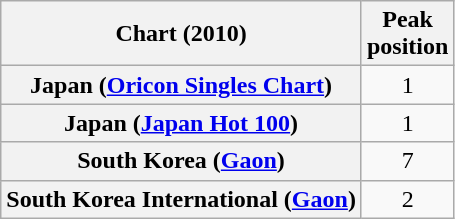<table class="wikitable sortable plainrowheaders" style="text-align:center">
<tr>
<th scope="col">Chart (2010)</th>
<th scope="col">Peak<br> position</th>
</tr>
<tr>
<th scope="row">Japan (<a href='#'>Oricon Singles Chart</a>)</th>
<td>1</td>
</tr>
<tr>
<th scope="row">Japan (<a href='#'>Japan Hot 100</a>)</th>
<td>1</td>
</tr>
<tr>
<th scope="row">South Korea (<a href='#'>Gaon</a>)</th>
<td>7</td>
</tr>
<tr>
<th scope="row">South Korea International (<a href='#'>Gaon</a>)</th>
<td>2</td>
</tr>
</table>
